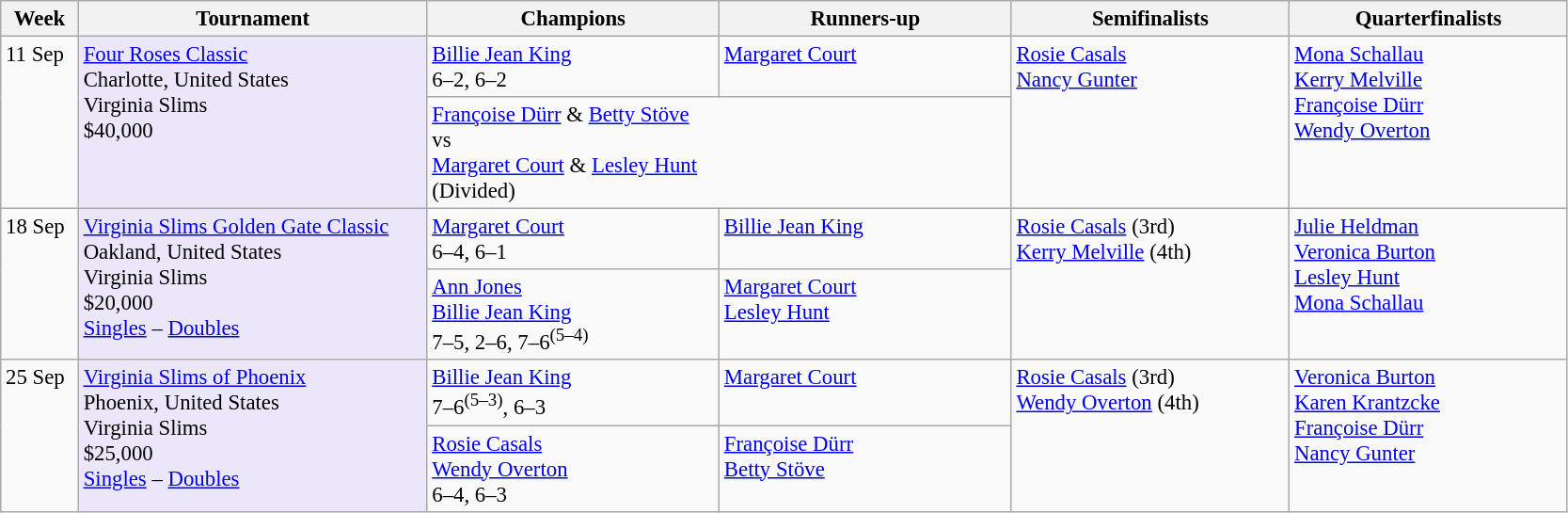<table class=wikitable style=font-size:95%>
<tr>
<th style="width:48px;">Week</th>
<th style="width:240px;">Tournament</th>
<th style="width:200px;">Champions</th>
<th style="width:200px;">Runners-up</th>
<th style="width:190px;">Semifinalists</th>
<th style="width:190px;">Quarterfinalists</th>
</tr>
<tr valign=top>
<td rowspan=2>11 Sep</td>
<td style="background:#ebe6fa;" rowspan=2><a href='#'>Four Roses Classic</a><br>Charlotte, United States<br>Virginia Slims<br>$40,000</td>
<td> <a href='#'>Billie Jean King</a> <br>6–2, 6–2</td>
<td> <a href='#'>Margaret Court</a></td>
<td rowspan=2> <a href='#'>Rosie Casals</a> <br> <a href='#'>Nancy Gunter</a></td>
<td rowspan=2> <a href='#'>Mona Schallau</a> <br> <a href='#'>Kerry Melville</a> <br> <a href='#'>Françoise Dürr</a> <br> <a href='#'>Wendy Overton</a></td>
</tr>
<tr valign=top>
<td colspan=2> <a href='#'>Françoise Dürr</a> &  <a href='#'>Betty Stöve</a><br>vs<br> <a href='#'>Margaret Court</a> &  <a href='#'>Lesley Hunt</a><br>(Divided)</td>
</tr>
<tr valign=top>
<td rowspan=2>18 Sep</td>
<td style="background:#ebe6fa;" rowspan=2><a href='#'>Virginia Slims Golden Gate Classic</a><br>Oakland, United States<br>Virginia Slims<br>$20,000<br><a href='#'>Singles</a> – <a href='#'>Doubles</a></td>
<td> <a href='#'>Margaret Court</a> <br>6–4, 6–1</td>
<td> <a href='#'>Billie Jean King</a></td>
<td rowspan=2> <a href='#'>Rosie Casals</a> (3rd) <br> <a href='#'>Kerry Melville</a> (4th)</td>
<td rowspan=2> <a href='#'>Julie Heldman</a> <br> <a href='#'>Veronica Burton</a> <br> <a href='#'>Lesley Hunt</a> <br> <a href='#'>Mona Schallau</a></td>
</tr>
<tr valign=top>
<td> <a href='#'>Ann Jones</a><br> <a href='#'>Billie Jean King</a><br>7–5, 2–6, 7–6<sup>(5–4)</sup></td>
<td> <a href='#'>Margaret Court</a> <br>  <a href='#'>Lesley Hunt</a></td>
</tr>
<tr valign=top>
<td rowspan=2>25 Sep</td>
<td style="background:#ebe6fa;" rowspan=2><a href='#'>Virginia Slims of Phoenix</a><br>Phoenix, United States<br>Virginia Slims<br>$25,000<br><a href='#'>Singles</a> – <a href='#'>Doubles</a></td>
<td> <a href='#'>Billie Jean King</a> <br>7–6<sup>(5–3)</sup>, 6–3</td>
<td> <a href='#'>Margaret Court</a></td>
<td rowspan=2> <a href='#'>Rosie Casals</a> (3rd) <br>  <a href='#'>Wendy Overton</a> (4th)</td>
<td rowspan=2> <a href='#'>Veronica Burton</a> <br> <a href='#'>Karen Krantzcke</a> <br> <a href='#'>Françoise Dürr</a> <br> <a href='#'>Nancy Gunter</a></td>
</tr>
<tr valign=top>
<td> <a href='#'>Rosie Casals</a><br> <a href='#'>Wendy Overton</a><br>6–4, 6–3</td>
<td> <a href='#'>Françoise Dürr</a> <br>  <a href='#'>Betty Stöve</a></td>
</tr>
</table>
